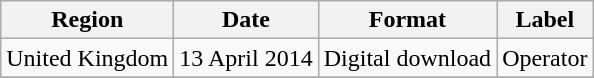<table class=wikitable>
<tr>
<th>Region</th>
<th>Date</th>
<th>Format</th>
<th>Label</th>
</tr>
<tr>
<td>United Kingdom</td>
<td>13 April 2014</td>
<td>Digital download</td>
<td>Operator</td>
</tr>
<tr>
</tr>
</table>
